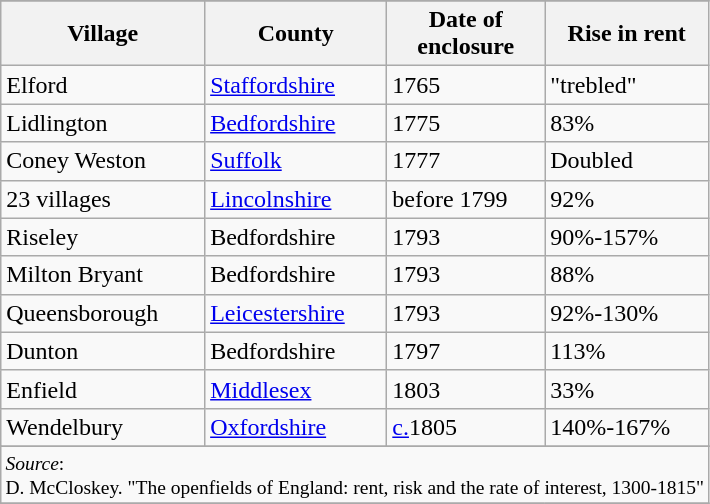<table class="wikitable" align="center" cellpadding="1" cellspacing="1" align="left" style="margin:0 0 1em 1em">
<tr>
</tr>
<tr>
<th colspan=1 align="left">Village</th>
<th colspan=1 align="left">County</th>
<th colspan=1 align="left">Date of<br>enclosure</th>
<th colspan=1 align="left">Rise in rent</th>
</tr>
<tr>
<td>Elford</td>
<td><a href='#'>Staffordshire</a></td>
<td>1765</td>
<td>"trebled"</td>
</tr>
<tr>
<td>Lidlington</td>
<td><a href='#'>Bedfordshire</a></td>
<td>1775</td>
<td>83%</td>
</tr>
<tr>
<td>Coney Weston</td>
<td><a href='#'>Suffolk</a></td>
<td>1777</td>
<td>Doubled</td>
</tr>
<tr>
<td>23 villages</td>
<td><a href='#'>Lincolnshire</a></td>
<td>before 1799</td>
<td>92%</td>
</tr>
<tr>
<td>Riseley</td>
<td>Bedfordshire</td>
<td>1793</td>
<td>90%-157%</td>
</tr>
<tr>
<td>Milton Bryant</td>
<td>Bedfordshire</td>
<td>1793</td>
<td>88%</td>
</tr>
<tr>
<td>Queensborough</td>
<td><a href='#'>Leicestershire</a></td>
<td>1793</td>
<td>92%-130%</td>
</tr>
<tr>
<td>Dunton</td>
<td>Bedfordshire</td>
<td>1797</td>
<td>113%</td>
</tr>
<tr>
<td>Enfield</td>
<td><a href='#'>Middlesex</a></td>
<td>1803</td>
<td>33%</td>
</tr>
<tr>
<td>Wendelbury</td>
<td><a href='#'>Oxfordshire</a></td>
<td><a href='#'>c.</a>1805</td>
<td>140%-167%</td>
</tr>
<tr>
</tr>
<tr>
</tr>
<tr>
<td colspan="4" style="font-size: small"><em>Source</em>:<br>D. McCloskey. "The openfields of England: rent, risk and the rate of interest, 1300-1815"<br>
</td>
</tr>
<tr>
</tr>
</table>
